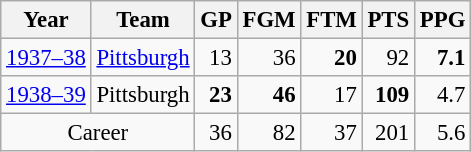<table class="wikitable sortable" style="font-size:95%; text-align:right;">
<tr>
<th>Year</th>
<th>Team</th>
<th>GP</th>
<th>FGM</th>
<th>FTM</th>
<th>PTS</th>
<th>PPG</th>
</tr>
<tr>
<td style="text-align:left;"><a href='#'>1937–38</a></td>
<td style="text-align:left;"><a href='#'>Pittsburgh</a></td>
<td>13</td>
<td>36</td>
<td><strong>20</strong></td>
<td>92</td>
<td><strong>7.1</strong></td>
</tr>
<tr>
<td style="text-align:left;"><a href='#'>1938–39</a></td>
<td style="text-align:left;">Pittsburgh</td>
<td><strong>23</strong></td>
<td><strong>46</strong></td>
<td>17</td>
<td><strong>109</strong></td>
<td>4.7</td>
</tr>
<tr>
<td style="text-align:center;" colspan="2">Career</td>
<td>36</td>
<td>82</td>
<td>37</td>
<td>201</td>
<td>5.6</td>
</tr>
</table>
